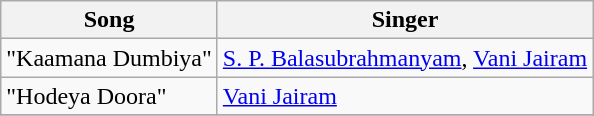<table class="wikitable">
<tr>
<th>Song</th>
<th>Singer</th>
</tr>
<tr>
<td>"Kaamana Dumbiya"</td>
<td><a href='#'>S. P. Balasubrahmanyam</a>, <a href='#'>Vani Jairam</a></td>
</tr>
<tr>
<td>"Hodeya Doora"</td>
<td><a href='#'>Vani Jairam</a></td>
</tr>
<tr>
</tr>
</table>
